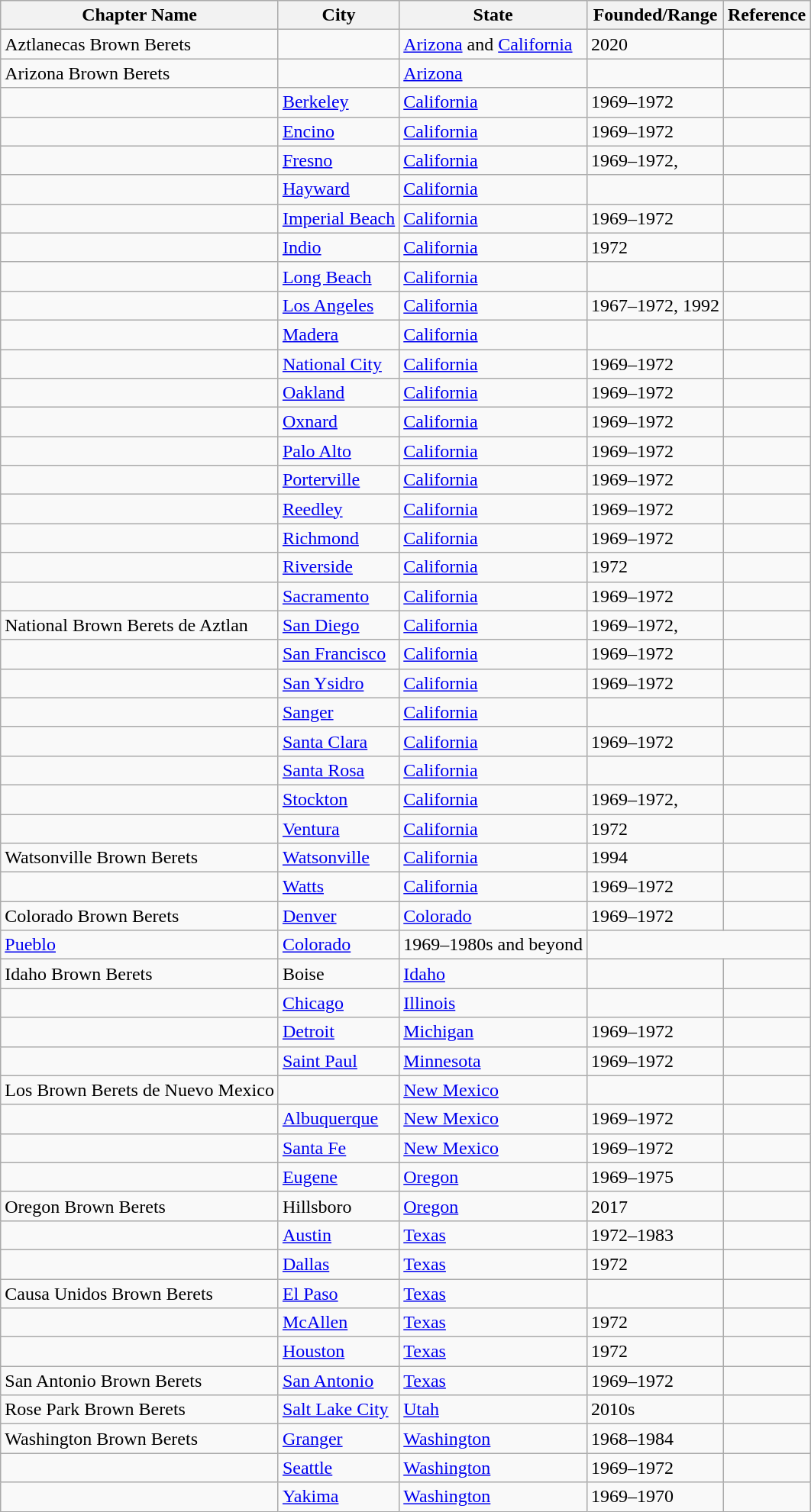<table class="wikitable sortable">
<tr>
<th>Chapter Name</th>
<th>City</th>
<th>State</th>
<th>Founded/Range</th>
<th>Reference</th>
</tr>
<tr>
<td>Aztlanecas Brown Berets</td>
<td></td>
<td><a href='#'>Arizona</a> and <a href='#'>California</a></td>
<td>2020</td>
<td></td>
</tr>
<tr>
<td>Arizona Brown Berets</td>
<td></td>
<td><a href='#'>Arizona</a></td>
<td></td>
<td></td>
</tr>
<tr>
<td></td>
<td><a href='#'>Berkeley</a></td>
<td><a href='#'>California</a></td>
<td>1969–1972</td>
<td></td>
</tr>
<tr>
<td></td>
<td><a href='#'>Encino</a></td>
<td><a href='#'>California</a></td>
<td>1969–1972</td>
<td></td>
</tr>
<tr>
<td></td>
<td><a href='#'>Fresno</a></td>
<td><a href='#'>California</a></td>
<td>1969–1972, </td>
<td></td>
</tr>
<tr>
<td></td>
<td><a href='#'>Hayward</a></td>
<td><a href='#'>California</a></td>
<td></td>
<td></td>
</tr>
<tr>
<td></td>
<td><a href='#'>Imperial Beach</a></td>
<td><a href='#'>California</a></td>
<td>1969–1972</td>
<td></td>
</tr>
<tr>
<td></td>
<td><a href='#'>Indio</a></td>
<td><a href='#'>California</a></td>
<td>1972</td>
<td></td>
</tr>
<tr>
<td></td>
<td><a href='#'>Long Beach</a></td>
<td><a href='#'>California</a></td>
<td></td>
<td></td>
</tr>
<tr>
<td></td>
<td><a href='#'>Los Angeles</a></td>
<td><a href='#'>California</a></td>
<td>1967–1972, 1992</td>
<td></td>
</tr>
<tr>
<td></td>
<td><a href='#'>Madera</a></td>
<td><a href='#'>California</a></td>
<td></td>
<td></td>
</tr>
<tr>
<td></td>
<td><a href='#'>National City</a></td>
<td><a href='#'>California</a></td>
<td>1969–1972</td>
<td></td>
</tr>
<tr>
<td></td>
<td><a href='#'>Oakland</a></td>
<td><a href='#'>California</a></td>
<td>1969–1972</td>
<td></td>
</tr>
<tr>
<td></td>
<td><a href='#'>Oxnard</a></td>
<td><a href='#'>California</a></td>
<td>1969–1972</td>
<td></td>
</tr>
<tr>
<td></td>
<td><a href='#'>Palo Alto</a></td>
<td><a href='#'>California</a></td>
<td>1969–1972</td>
<td></td>
</tr>
<tr>
<td></td>
<td><a href='#'>Porterville</a></td>
<td><a href='#'>California</a></td>
<td>1969–1972</td>
<td></td>
</tr>
<tr>
<td></td>
<td><a href='#'>Reedley</a></td>
<td><a href='#'>California</a></td>
<td>1969–1972</td>
<td></td>
</tr>
<tr>
<td></td>
<td><a href='#'>Richmond</a></td>
<td><a href='#'>California</a></td>
<td>1969–1972</td>
<td></td>
</tr>
<tr>
<td></td>
<td><a href='#'>Riverside</a></td>
<td><a href='#'>California</a></td>
<td>1972</td>
<td></td>
</tr>
<tr>
<td></td>
<td><a href='#'>Sacramento</a></td>
<td><a href='#'>California</a></td>
<td>1969–1972</td>
<td></td>
</tr>
<tr>
<td>National Brown Berets de Aztlan</td>
<td><a href='#'>San Diego</a></td>
<td><a href='#'>California</a></td>
<td>1969–1972, </td>
<td></td>
</tr>
<tr>
<td></td>
<td><a href='#'>San Francisco</a></td>
<td><a href='#'>California</a></td>
<td>1969–1972</td>
<td></td>
</tr>
<tr>
<td></td>
<td><a href='#'>San Ysidro</a></td>
<td><a href='#'>California</a></td>
<td>1969–1972</td>
<td></td>
</tr>
<tr>
<td></td>
<td><a href='#'>Sanger</a></td>
<td><a href='#'>California</a></td>
<td></td>
<td></td>
</tr>
<tr>
<td></td>
<td><a href='#'>Santa Clara</a></td>
<td><a href='#'>California</a></td>
<td>1969–1972</td>
<td></td>
</tr>
<tr>
<td></td>
<td><a href='#'>Santa Rosa</a></td>
<td><a href='#'>California</a></td>
<td></td>
<td></td>
</tr>
<tr>
<td></td>
<td><a href='#'>Stockton</a></td>
<td><a href='#'>California</a></td>
<td>1969–1972, </td>
<td></td>
</tr>
<tr>
<td></td>
<td><a href='#'>Ventura</a></td>
<td><a href='#'>California</a></td>
<td>1972</td>
<td></td>
</tr>
<tr>
<td>Watsonville Brown Berets</td>
<td><a href='#'>Watsonville</a></td>
<td><a href='#'>California</a></td>
<td>1994</td>
<td></td>
</tr>
<tr>
<td></td>
<td><a href='#'>Watts</a></td>
<td><a href='#'>California</a></td>
<td>1969–1972</td>
<td></td>
</tr>
<tr>
<td>Colorado Brown Berets</td>
<td><a href='#'>Denver</a></td>
<td><a href='#'>Colorado</a></td>
<td>1969–1972</td>
<td></td>
</tr>
<tr>
<td><a href='#'>Pueblo</a></td>
<td><a href='#'>Colorado</a></td>
<td>1969–1980s and beyond</td>
</tr>
<tr>
<td>Idaho Brown Berets</td>
<td>Boise</td>
<td><a href='#'>Idaho</a></td>
<td></td>
<td></td>
</tr>
<tr>
<td></td>
<td><a href='#'>Chicago</a></td>
<td><a href='#'>Illinois</a></td>
<td></td>
<td></td>
</tr>
<tr>
<td></td>
<td><a href='#'>Detroit</a></td>
<td><a href='#'>Michigan</a></td>
<td>1969–1972</td>
<td></td>
</tr>
<tr>
<td></td>
<td><a href='#'>Saint Paul</a></td>
<td><a href='#'>Minnesota</a></td>
<td>1969–1972</td>
<td></td>
</tr>
<tr>
<td>Los Brown Berets de Nuevo Mexico</td>
<td></td>
<td><a href='#'>New Mexico</a></td>
<td></td>
<td></td>
</tr>
<tr>
<td></td>
<td><a href='#'>Albuquerque</a></td>
<td><a href='#'>New Mexico</a></td>
<td>1969–1972</td>
<td></td>
</tr>
<tr>
<td></td>
<td><a href='#'>Santa Fe</a></td>
<td><a href='#'>New Mexico</a></td>
<td>1969–1972</td>
<td></td>
</tr>
<tr>
<td></td>
<td><a href='#'>Eugene</a></td>
<td><a href='#'>Oregon</a></td>
<td>1969–1975</td>
<td></td>
</tr>
<tr>
<td>Oregon Brown Berets</td>
<td>Hillsboro</td>
<td><a href='#'>Oregon</a></td>
<td>2017</td>
<td></td>
</tr>
<tr>
<td></td>
<td><a href='#'>Austin</a></td>
<td><a href='#'>Texas</a></td>
<td>1972–1983</td>
<td></td>
</tr>
<tr>
<td></td>
<td><a href='#'>Dallas</a></td>
<td><a href='#'>Texas</a></td>
<td>1972</td>
<td></td>
</tr>
<tr>
<td>Causa Unidos Brown Berets</td>
<td><a href='#'>El Paso</a></td>
<td><a href='#'>Texas</a></td>
<td></td>
<td></td>
</tr>
<tr>
<td></td>
<td><a href='#'>McAllen</a></td>
<td><a href='#'>Texas</a></td>
<td>1972</td>
<td></td>
</tr>
<tr>
<td></td>
<td><a href='#'>Houston</a></td>
<td><a href='#'>Texas</a></td>
<td>1972</td>
<td></td>
</tr>
<tr>
<td>San Antonio Brown Berets</td>
<td><a href='#'>San Antonio</a></td>
<td><a href='#'>Texas</a></td>
<td>1969–1972</td>
<td></td>
</tr>
<tr>
<td>Rose Park Brown Berets</td>
<td><a href='#'>Salt Lake City</a></td>
<td><a href='#'>Utah</a></td>
<td>2010s</td>
<td></td>
</tr>
<tr>
<td>Washington Brown Berets</td>
<td><a href='#'>Granger</a></td>
<td><a href='#'>Washington</a></td>
<td>1968–1984</td>
<td></td>
</tr>
<tr>
<td></td>
<td><a href='#'>Seattle</a></td>
<td><a href='#'>Washington</a></td>
<td>1969–1972</td>
<td></td>
</tr>
<tr>
<td></td>
<td><a href='#'>Yakima</a></td>
<td><a href='#'>Washington</a></td>
<td>1969–1970</td>
<td></td>
</tr>
</table>
